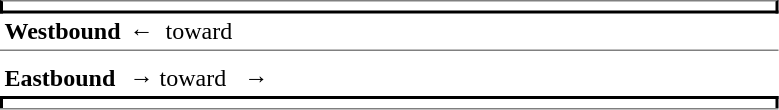<table table border="0" cellspacing="0" cellpadding="3">
<tr>
<td style="border-top:solid 1px gray;border-right:solid 2px black;border-left:solid 2px black;border-bottom:solid 2px black;text-align:center;" colspan="2"></td>
</tr>
<tr>
<td><strong>Westbound</strong></td>
<td width="430">←  toward  </td>
</tr>
<tr>
<td style="border-top:solid 1px gray;" colspan="2"></td>
</tr>
<tr>
<td><strong>Eastbound</strong></td>
<td><span>→</span>  toward   →</td>
</tr>
<tr>
<td style="border-top:solid 2px black;border-right:solid 2px black;border-left:solid 2px black;text-align:center;" colspan="2"></td>
</tr>
<tr>
<td style="border-top:solid 1px gray;" colspan="2"></td>
</tr>
</table>
